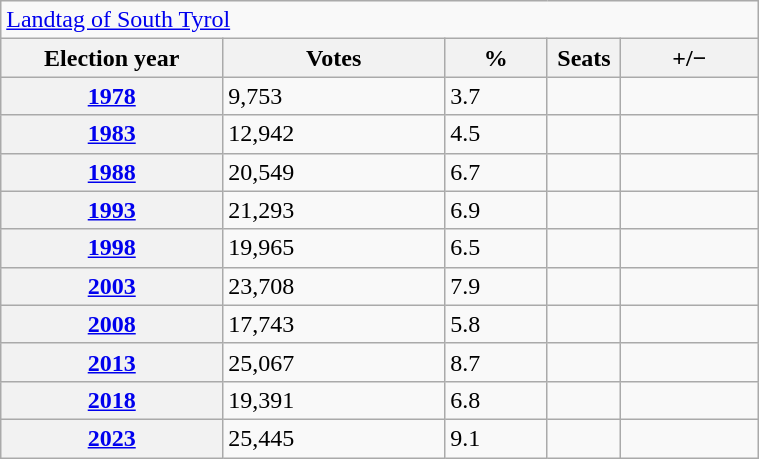<table class=wikitable style="width:40%; border:1px #AAAAFF solid">
<tr>
<td colspan=6><a href='#'>Landtag of South Tyrol</a></td>
</tr>
<tr>
<th width=13%>Election year</th>
<th width=13%>Votes</th>
<th width=6%>%</th>
<th width=1%>Seats</th>
<th width=8%>+/−</th>
</tr>
<tr>
<th><a href='#'>1978</a></th>
<td>9,753</td>
<td>3.7</td>
<td></td>
<td></td>
</tr>
<tr>
<th><a href='#'>1983</a></th>
<td>12,942</td>
<td>4.5</td>
<td></td>
<td></td>
</tr>
<tr>
<th><a href='#'>1988</a></th>
<td>20,549</td>
<td>6.7</td>
<td></td>
<td></td>
</tr>
<tr>
<th><a href='#'>1993</a></th>
<td>21,293</td>
<td>6.9</td>
<td></td>
<td></td>
</tr>
<tr>
<th><a href='#'>1998</a></th>
<td>19,965</td>
<td>6.5</td>
<td></td>
<td></td>
</tr>
<tr>
<th><a href='#'>2003</a></th>
<td>23,708</td>
<td>7.9</td>
<td></td>
<td></td>
</tr>
<tr>
<th><a href='#'>2008</a></th>
<td>17,743</td>
<td>5.8</td>
<td></td>
<td></td>
</tr>
<tr>
<th><a href='#'>2013</a></th>
<td>25,067</td>
<td>8.7</td>
<td></td>
<td></td>
</tr>
<tr>
<th><a href='#'>2018</a></th>
<td>19,391</td>
<td>6.8</td>
<td></td>
<td></td>
</tr>
<tr>
<th><a href='#'>2023</a></th>
<td>25,445</td>
<td>9.1</td>
<td></td>
<td></td>
</tr>
</table>
